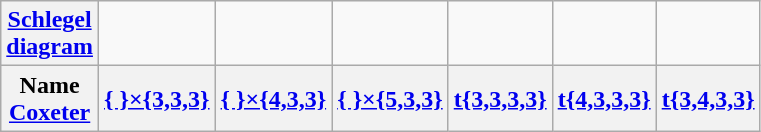<table class=wikitable>
<tr>
<th><a href='#'>Schlegel<br>diagram</a></th>
<td></td>
<td></td>
<td></td>
<td></td>
<td></td>
<td></td>
</tr>
<tr>
<th>Name<br><a href='#'>Coxeter</a></th>
<th><a href='#'>{ }×{3,3,3}</a><br></th>
<th><a href='#'>{ }×{4,3,3}</a><br></th>
<th><a href='#'>{ }×{5,3,3}</a><br></th>
<th><a href='#'>t{3,3,3,3}</a><br></th>
<th><a href='#'>t{4,3,3,3}</a><br></th>
<th><a href='#'>t{3,4,3,3}</a><br></th>
</tr>
</table>
